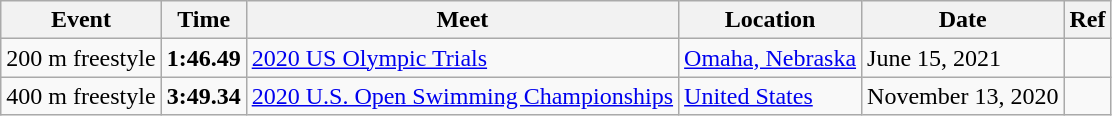<table class="wikitable">
<tr>
<th>Event</th>
<th>Time</th>
<th>Meet</th>
<th>Location</th>
<th>Date</th>
<th>Ref</th>
</tr>
<tr>
<td>200 m freestyle</td>
<td style="text-align:center;"><strong>1:46.49</strong></td>
<td><a href='#'>2020 US Olympic Trials</a></td>
<td><a href='#'>Omaha, Nebraska</a></td>
<td>June 15, 2021</td>
<td style="text-align:center;"></td>
</tr>
<tr>
<td>400 m freestyle</td>
<td style="text-align:center;"><strong>3:49.34</strong></td>
<td><a href='#'>2020 U.S. Open Swimming Championships</a></td>
<td><a href='#'>United States</a></td>
<td>November 13, 2020</td>
<td style="text-align:center;"></td>
</tr>
</table>
